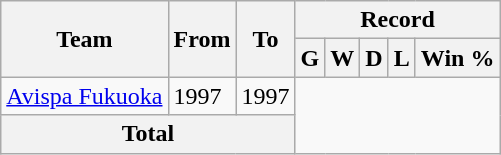<table class="wikitable" style="text-align: center">
<tr>
<th rowspan="2">Team</th>
<th rowspan="2">From</th>
<th rowspan="2">To</th>
<th colspan="5">Record</th>
</tr>
<tr>
<th>G</th>
<th>W</th>
<th>D</th>
<th>L</th>
<th>Win %</th>
</tr>
<tr>
<td align="left"><a href='#'>Avispa Fukuoka</a></td>
<td align="left">1997</td>
<td align="left">1997<br></td>
</tr>
<tr>
<th colspan="3">Total<br></th>
</tr>
</table>
